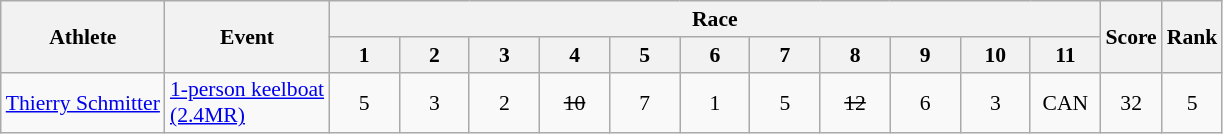<table class=wikitable style="font-size:90%">
<tr>
<th rowspan="2">Athlete</th>
<th rowspan="2">Event</th>
<th colspan="11">Race</th>
<th rowspan="2">Score</th>
<th rowspan="2">Rank</th>
</tr>
<tr>
<th width="40">1</th>
<th width="40">2</th>
<th width="40">3</th>
<th width="40">4</th>
<th width="40">5</th>
<th width="40">6</th>
<th width="40">7</th>
<th width="40">8</th>
<th width="40">9</th>
<th width="40">10</th>
<th width="40">11</th>
</tr>
<tr>
<td><a href='#'>Thierry Schmitter</a></td>
<td><a href='#'>1-person keelboat<br>(2.4MR)</a></td>
<td align="center">5</td>
<td align="center">3</td>
<td align="center">2</td>
<td align="center"><s>10</s></td>
<td align="center">7</td>
<td align="center">1</td>
<td align="center">5</td>
<td align="center"><s>12</s></td>
<td align="center">6</td>
<td align="center">3</td>
<td align="center">CAN</td>
<td align="center">32</td>
<td align="center">5</td>
</tr>
</table>
